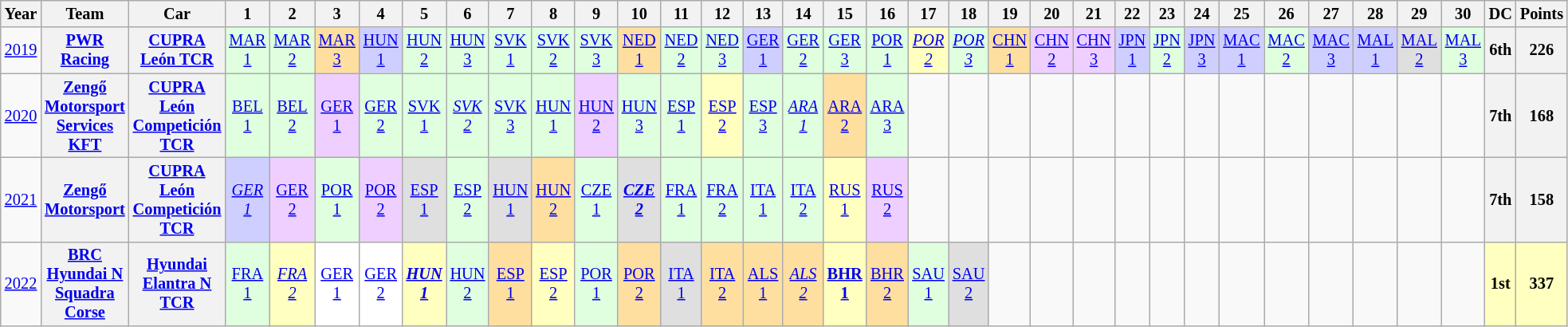<table class="wikitable" style="text-align:center; font-size:85%">
<tr>
<th>Year</th>
<th>Team</th>
<th>Car</th>
<th>1</th>
<th>2</th>
<th>3</th>
<th>4</th>
<th>5</th>
<th>6</th>
<th>7</th>
<th>8</th>
<th>9</th>
<th>10</th>
<th>11</th>
<th>12</th>
<th>13</th>
<th>14</th>
<th>15</th>
<th>16</th>
<th>17</th>
<th>18</th>
<th>19</th>
<th>20</th>
<th>21</th>
<th>22</th>
<th>23</th>
<th>24</th>
<th>25</th>
<th>26</th>
<th>27</th>
<th>28</th>
<th>29</th>
<th>30</th>
<th>DC</th>
<th>Points</th>
</tr>
<tr>
<td><a href='#'>2019</a></td>
<th><a href='#'>PWR Racing</a></th>
<th><a href='#'>CUPRA León TCR</a></th>
<td style="background:#DFFFDF;"><a href='#'>MAR<br>1</a><br></td>
<td style="background:#DFFFDF;"><a href='#'>MAR<br>2</a><br></td>
<td style="background:#FFDF9F;"><a href='#'>MAR<br>3</a><br></td>
<td style="background:#CFCFFF;"><a href='#'>HUN<br>1</a><br></td>
<td style="background:#DFFFDF;"><a href='#'>HUN<br>2</a><br></td>
<td style="background:#DFFFDF;"><a href='#'>HUN<br>3</a><br></td>
<td style="background:#DFFFDF;"><a href='#'>SVK<br>1</a><br></td>
<td style="background:#DFFFDF;"><a href='#'>SVK<br>2</a><br></td>
<td style="background:#DFFFDF;"><a href='#'>SVK<br>3</a><br></td>
<td style="background:#FFDF9F;"><a href='#'>NED<br>1</a><br></td>
<td style="background:#DFFFDF;"><a href='#'>NED<br>2</a><br></td>
<td style="background:#DFFFDF;"><a href='#'>NED<br>3</a><br></td>
<td style="background:#CFCFFF;"><a href='#'>GER<br>1</a><br></td>
<td style="background:#DFFFDF;"><a href='#'>GER<br>2</a><br></td>
<td style="background:#DFFFDF;"><a href='#'>GER<br>3</a><br></td>
<td style="background:#DFFFDF;"><a href='#'>POR<br>1</a><br></td>
<td style="background:#FFFFBF;"><em><a href='#'>POR<br>2</a></em><br></td>
<td style="background:#DFFFDF;"><em><a href='#'>POR<br>3</a></em><br></td>
<td style="background:#FFDF9F;"><a href='#'>CHN<br>1</a><br></td>
<td style="background:#EFCFFF;"><a href='#'>CHN<br>2</a><br></td>
<td style="background:#EFCFFF;"><a href='#'>CHN<br>3</a><br></td>
<td style="background:#CFCFFF;"><a href='#'>JPN<br>1</a><br></td>
<td style="background:#DFFFDF;"><a href='#'>JPN<br>2</a><br></td>
<td style="background:#CFCFFF;"><a href='#'>JPN<br>3</a><br></td>
<td style="background:#CFCFFF;"><a href='#'>MAC<br>1</a><br></td>
<td style="background:#DFFFDF;"><a href='#'>MAC<br>2</a><br></td>
<td style="background:#CFCFFF;"><a href='#'>MAC<br>3</a><br></td>
<td style="background:#CFCFFF;"><a href='#'>MAL<br>1</a><br></td>
<td style="background:#DFDFDF;"><a href='#'>MAL<br>2</a><br></td>
<td style="background:#DFFFDF;"><a href='#'>MAL<br>3</a><br></td>
<th>6th</th>
<th>226</th>
</tr>
<tr>
<td><a href='#'>2020</a></td>
<th><a href='#'>Zengő Motorsport Services KFT</a></th>
<th><a href='#'>CUPRA León Competición TCR</a></th>
<td style="background:#DFFFDF;"><a href='#'>BEL<br>1</a><br></td>
<td style="background:#DFFFDF;"><a href='#'>BEL<br>2</a><br></td>
<td style="background:#EFCFFF;"><a href='#'>GER<br>1</a><br></td>
<td style="background:#DFFFDF;"><a href='#'>GER<br>2</a><br></td>
<td style="background:#DFFFDF;"><a href='#'>SVK<br>1</a><br></td>
<td style="background:#DFFFDF;"><em><a href='#'>SVK<br>2</a></em><br></td>
<td style="background:#DFFFDF;"><a href='#'>SVK<br>3</a><br></td>
<td style="background:#DFFFDF;"><a href='#'>HUN<br>1</a><br></td>
<td style="background:#EFCFFF;"><a href='#'>HUN<br>2</a><br></td>
<td style="background:#DFFFDF;"><a href='#'>HUN<br>3</a><br></td>
<td style="background:#DFFFDF;"><a href='#'>ESP<br>1</a><br></td>
<td style="background:#FFFFBF;"><a href='#'>ESP<br>2</a><br></td>
<td style="background:#DFFFDF;"><a href='#'>ESP<br>3</a><br></td>
<td style="background:#DFFFDF;"><em><a href='#'>ARA<br>1</a></em><br></td>
<td style="background:#FFDF9F;"><a href='#'>ARA<br>2</a><br></td>
<td style="background:#DFFFDF;"><a href='#'>ARA<br>3</a><br></td>
<td></td>
<td></td>
<td></td>
<td></td>
<td></td>
<td></td>
<td></td>
<td></td>
<td></td>
<td></td>
<td></td>
<td></td>
<td></td>
<td></td>
<th>7th</th>
<th>168</th>
</tr>
<tr>
<td><a href='#'>2021</a></td>
<th><a href='#'>Zengő Motorsport</a></th>
<th><a href='#'>CUPRA León Competición TCR</a></th>
<td style="background:#CFCFFF;"><em><a href='#'>GER<br>1</a></em><br></td>
<td style="background:#EFCFFF;"><a href='#'>GER<br>2</a><br></td>
<td style="background:#DFFFDF;"><a href='#'>POR<br>1</a><br></td>
<td style="background:#EFCFFF;"><a href='#'>POR<br>2</a><br></td>
<td style="background:#DFDFDF;"><a href='#'>ESP<br>1</a><br></td>
<td style="background:#DFFFDF;"><a href='#'>ESP<br>2</a><br></td>
<td style="background:#DFDFDF;"><a href='#'>HUN<br>1</a><br></td>
<td style="background:#FFDF9F;"><a href='#'>HUN<br>2</a><br></td>
<td style="background:#DFFFDF;"><a href='#'>CZE<br>1</a><br></td>
<td style="background:#DFDFDF;"><strong><em><a href='#'>CZE<br>2</a></em></strong><br></td>
<td style="background:#DFFFDF;"><a href='#'>FRA<br>1</a><br></td>
<td style="background:#DFFFDF;"><a href='#'>FRA<br>2</a><br></td>
<td style="background:#DFFFDF;"><a href='#'>ITA<br>1</a><br></td>
<td style="background:#DFFFDF;"><a href='#'>ITA<br>2</a><br></td>
<td style="background:#FFFFBF;"><a href='#'>RUS<br>1</a><br></td>
<td style="background:#EFCFFF;"><a href='#'>RUS<br>2</a><br></td>
<td></td>
<td></td>
<td></td>
<td></td>
<td></td>
<td></td>
<td></td>
<td></td>
<td></td>
<td></td>
<td></td>
<td></td>
<td></td>
<td></td>
<th>7th</th>
<th>158</th>
</tr>
<tr>
<td><a href='#'>2022</a></td>
<th><a href='#'>BRC Hyundai N Squadra Corse</a></th>
<th><a href='#'>Hyundai Elantra N TCR</a></th>
<td style="background:#DFFFDF;"><a href='#'>FRA<br>1</a><br></td>
<td style="background:#FFFFBF;"><em><a href='#'>FRA<br>2</a></em><br></td>
<td style="background:#FFFFFF;"><a href='#'>GER<br>1</a><br></td>
<td style="background:#FFFFFF;"><a href='#'>GER<br>2</a><br></td>
<td style="background:#FFFFBF;"><strong><em><a href='#'>HUN<br>1</a></em></strong><br></td>
<td style="background:#DFFFDF;"><a href='#'>HUN<br>2</a><br></td>
<td style="background:#FFDF9F;"><a href='#'>ESP<br>1</a><br></td>
<td style="background:#FFFFBF;"><a href='#'>ESP<br>2</a><br></td>
<td style="background:#DFFFDF;"><a href='#'>POR<br>1</a><br></td>
<td style="background:#FFDF9F;"><a href='#'>POR<br>2</a><br></td>
<td style="background:#DFDFDF;"><a href='#'>ITA<br>1</a><br></td>
<td style="background:#FFDF9F;"><a href='#'>ITA<br>2</a><br></td>
<td style="background:#FFDF9F;"><a href='#'>ALS<br>1</a><br></td>
<td style="background:#FFDF9F;"><em><a href='#'>ALS<br>2</a></em><br></td>
<td style="background:#FFFFBF;"><strong><a href='#'>BHR<br>1</a></strong><br></td>
<td style="background:#FFDF9F;"><a href='#'>BHR<br>2</a><br></td>
<td style="background:#dfffdf;"><a href='#'>SAU<br>1</a><br></td>
<td style="background:#dfdfdf;"><a href='#'>SAU<br>2</a><br></td>
<td></td>
<td></td>
<td></td>
<td></td>
<td></td>
<td></td>
<td></td>
<td></td>
<td></td>
<td></td>
<td></td>
<td></td>
<th style="background:#FFFFBF;">1st</th>
<th style="background:#FFFFBF;">337</th>
</tr>
</table>
